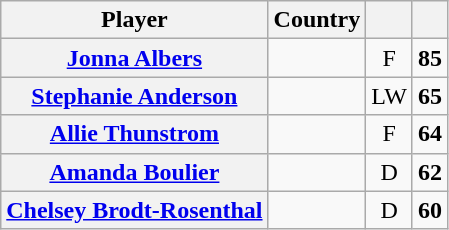<table class= "wikitable" style="text-align: center;">
<tr>
<th scope="col">Player</th>
<th scope="col">Country</th>
<th scope="col"></th>
<th scope="col"></th>
</tr>
<tr>
<th scope="row" align="left"><a href='#'>Jonna Albers</a></th>
<td></td>
<td>F</td>
<td><strong>85</strong></td>
</tr>
<tr>
<th scope="row" align="left"><a href='#'>Stephanie Anderson</a></th>
<td></td>
<td>LW</td>
<td><strong>65</strong></td>
</tr>
<tr>
<th scope="row" align="left"><a href='#'>Allie Thunstrom</a></th>
<td></td>
<td>F</td>
<td><strong>64</strong></td>
</tr>
<tr>
<th scope="row" align="left"><a href='#'>Amanda Boulier</a></th>
<td></td>
<td>D</td>
<td><strong>62</strong></td>
</tr>
<tr>
<th scope="row" align="left"><a href='#'>Chelsey Brodt-Rosenthal</a></th>
<td></td>
<td>D</td>
<td><strong>60</strong></td>
</tr>
</table>
